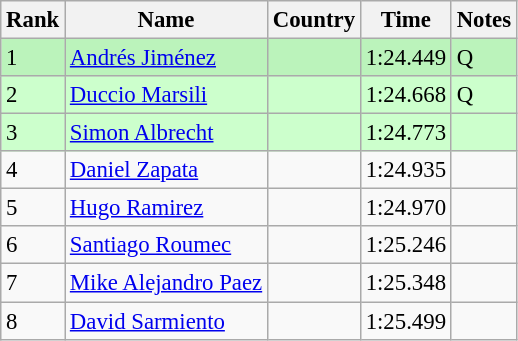<table class="wikitable" style="font-size:95%" style="text-align:center; width:35em;">
<tr>
<th>Rank</th>
<th>Name</th>
<th>Country</th>
<th>Time</th>
<th>Notes</th>
</tr>
<tr bgcolor=bbf3bb>
<td>1</td>
<td align=left><a href='#'>Andrés Jiménez</a></td>
<td align=left></td>
<td>1:24.449</td>
<td>Q</td>
</tr>
<tr bgcolor=ccffcc>
<td>2</td>
<td align=left><a href='#'>Duccio Marsili</a></td>
<td align=left></td>
<td>1:24.668</td>
<td>Q</td>
</tr>
<tr bgcolor=ccffcc>
<td>3</td>
<td align=left><a href='#'>Simon Albrecht</a></td>
<td align=left></td>
<td>1:24.773</td>
<td></td>
</tr>
<tr>
<td>4</td>
<td align=left><a href='#'>Daniel Zapata</a></td>
<td align=left></td>
<td>1:24.935</td>
<td></td>
</tr>
<tr>
<td>5</td>
<td align=left><a href='#'>Hugo Ramirez</a></td>
<td align=left></td>
<td>1:24.970</td>
<td></td>
</tr>
<tr>
<td>6</td>
<td align=left><a href='#'>Santiago Roumec</a></td>
<td align=left></td>
<td>1:25.246</td>
<td></td>
</tr>
<tr>
<td>7</td>
<td align=left><a href='#'>Mike Alejandro Paez</a></td>
<td align=left></td>
<td>1:25.348</td>
<td></td>
</tr>
<tr>
<td>8</td>
<td align=left><a href='#'>David Sarmiento</a></td>
<td align=left></td>
<td>1:25.499</td>
<td></td>
</tr>
</table>
